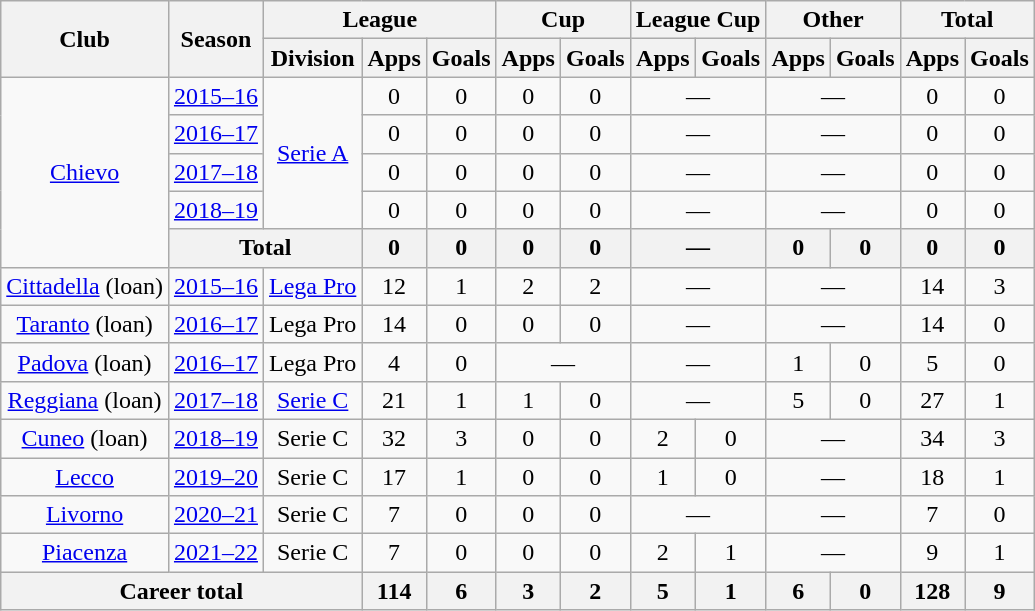<table class="wikitable" style="text-align:center">
<tr>
<th rowspan="2">Club</th>
<th rowspan="2">Season</th>
<th colspan="3">League</th>
<th colspan="2">Cup</th>
<th colspan="2">League Cup</th>
<th colspan="2">Other</th>
<th colspan="2">Total</th>
</tr>
<tr>
<th>Division</th>
<th>Apps</th>
<th>Goals</th>
<th>Apps</th>
<th>Goals</th>
<th>Apps</th>
<th>Goals</th>
<th>Apps</th>
<th>Goals</th>
<th>Apps</th>
<th>Goals</th>
</tr>
<tr>
<td rowspan="5"><a href='#'>Chievo</a></td>
<td><a href='#'>2015–16</a></td>
<td rowspan="4"><a href='#'>Serie A</a></td>
<td>0</td>
<td>0</td>
<td>0</td>
<td>0</td>
<td colspan="2">—</td>
<td colspan="2">—</td>
<td>0</td>
<td>0</td>
</tr>
<tr>
<td><a href='#'>2016–17</a></td>
<td>0</td>
<td>0</td>
<td>0</td>
<td>0</td>
<td colspan="2">—</td>
<td colspan="2">—</td>
<td>0</td>
<td>0</td>
</tr>
<tr>
<td><a href='#'>2017–18</a></td>
<td>0</td>
<td>0</td>
<td>0</td>
<td>0</td>
<td colspan="2">—</td>
<td colspan="2">—</td>
<td>0</td>
<td>0</td>
</tr>
<tr>
<td><a href='#'>2018–19</a></td>
<td>0</td>
<td>0</td>
<td>0</td>
<td>0</td>
<td colspan="2">—</td>
<td colspan="2">—</td>
<td>0</td>
<td>0</td>
</tr>
<tr>
<th colspan="2">Total</th>
<th>0</th>
<th>0</th>
<th>0</th>
<th>0</th>
<th colspan="2">—</th>
<th>0</th>
<th>0</th>
<th>0</th>
<th>0</th>
</tr>
<tr>
<td><a href='#'>Cittadella</a> (loan)</td>
<td><a href='#'>2015–16</a></td>
<td><a href='#'>Lega Pro</a></td>
<td>12</td>
<td>1</td>
<td>2</td>
<td>2</td>
<td colspan="2">—</td>
<td colspan="2">—</td>
<td>14</td>
<td>3</td>
</tr>
<tr>
<td><a href='#'>Taranto</a> (loan)</td>
<td><a href='#'>2016–17</a></td>
<td>Lega Pro</td>
<td>14</td>
<td>0</td>
<td>0</td>
<td>0</td>
<td colspan="2">—</td>
<td colspan="2">—</td>
<td>14</td>
<td>0</td>
</tr>
<tr>
<td><a href='#'>Padova</a> (loan)</td>
<td><a href='#'>2016–17</a></td>
<td>Lega Pro</td>
<td>4</td>
<td>0</td>
<td colspan="2">—</td>
<td colspan="2">—</td>
<td>1</td>
<td>0</td>
<td>5</td>
<td>0</td>
</tr>
<tr>
<td><a href='#'>Reggiana</a> (loan)</td>
<td><a href='#'>2017–18</a></td>
<td><a href='#'>Serie C</a></td>
<td>21</td>
<td>1</td>
<td>1</td>
<td>0</td>
<td colspan="2">—</td>
<td>5</td>
<td>0</td>
<td>27</td>
<td>1</td>
</tr>
<tr>
<td><a href='#'>Cuneo</a> (loan)</td>
<td><a href='#'>2018–19</a></td>
<td>Serie C</td>
<td>32</td>
<td>3</td>
<td>0</td>
<td>0</td>
<td>2</td>
<td>0</td>
<td colspan="2">—</td>
<td>34</td>
<td>3</td>
</tr>
<tr>
<td><a href='#'>Lecco</a></td>
<td><a href='#'>2019–20</a></td>
<td>Serie C</td>
<td>17</td>
<td>1</td>
<td>0</td>
<td>0</td>
<td>1</td>
<td>0</td>
<td colspan="2">—</td>
<td>18</td>
<td>1</td>
</tr>
<tr>
<td><a href='#'>Livorno</a></td>
<td><a href='#'>2020–21</a></td>
<td>Serie C</td>
<td>7</td>
<td>0</td>
<td>0</td>
<td>0</td>
<td colspan="2">—</td>
<td colspan="2">—</td>
<td>7</td>
<td>0</td>
</tr>
<tr>
<td><a href='#'>Piacenza</a></td>
<td><a href='#'>2021–22</a></td>
<td>Serie C</td>
<td>7</td>
<td>0</td>
<td>0</td>
<td>0</td>
<td>2</td>
<td>1</td>
<td colspan="2">—</td>
<td>9</td>
<td>1</td>
</tr>
<tr>
<th colspan="3">Career total</th>
<th>114</th>
<th>6</th>
<th>3</th>
<th>2</th>
<th>5</th>
<th>1</th>
<th>6</th>
<th>0</th>
<th>128</th>
<th>9</th>
</tr>
</table>
